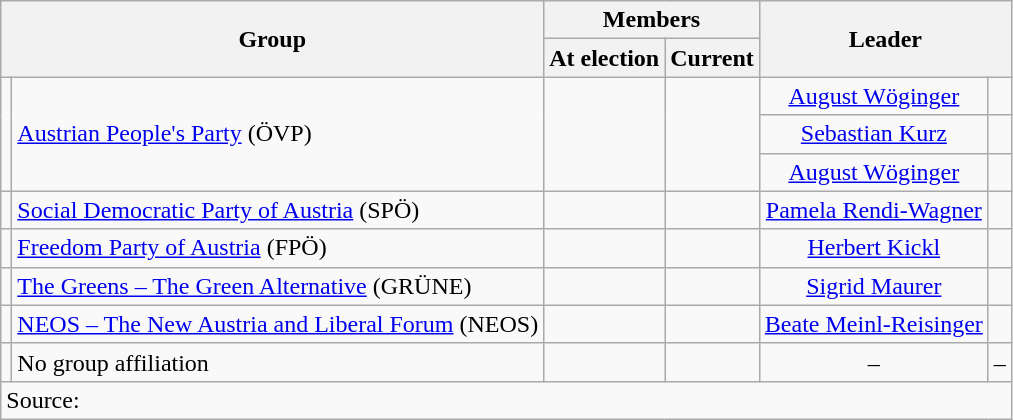<table class=wikitable style="text-align:center">
<tr>
<th rowspan=2 colspan=2>Group</th>
<th colspan=2>Members</th>
<th rowspan=2 colspan=2>Leader</th>
</tr>
<tr>
<th>At election</th>
<th>Current</th>
</tr>
<tr>
<td rowspan=3 bgcolor=></td>
<td rowspan=3 align=left><a href='#'>Austrian People's Party</a> (ÖVP)</td>
<td rowspan=3></td>
<td rowspan=3></td>
<td><a href='#'>August Wöginger</a></td>
<td></td>
</tr>
<tr>
<td><a href='#'>Sebastian Kurz</a></td>
<td></td>
</tr>
<tr>
<td><a href='#'>August Wöginger</a></td>
<td></td>
</tr>
<tr>
<td bgcolor=></td>
<td align=left><a href='#'>Social Democratic Party of Austria</a> (SPÖ)</td>
<td></td>
<td></td>
<td><a href='#'>Pamela Rendi-Wagner</a></td>
<td></td>
</tr>
<tr>
<td bgcolor=></td>
<td align=left><a href='#'>Freedom Party of Austria</a> (FPÖ)</td>
<td></td>
<td></td>
<td><a href='#'>Herbert Kickl</a></td>
<td></td>
</tr>
<tr>
<td bgcolor=></td>
<td align=left><a href='#'>The Greens – The Green Alternative</a> (GRÜNE)</td>
<td></td>
<td></td>
<td><a href='#'>Sigrid Maurer</a></td>
<td></td>
</tr>
<tr>
<td bgcolor=></td>
<td align=left><a href='#'>NEOS – The New Austria and Liberal Forum</a> (NEOS)</td>
<td></td>
<td></td>
<td><a href='#'>Beate Meinl-Reisinger</a></td>
<td></td>
</tr>
<tr>
<td bgcolor=></td>
<td align=left>No group affiliation</td>
<td></td>
<td></td>
<td>–</td>
<td>–</td>
</tr>
<tr>
<td align=left colspan=6>Source: </td>
</tr>
</table>
